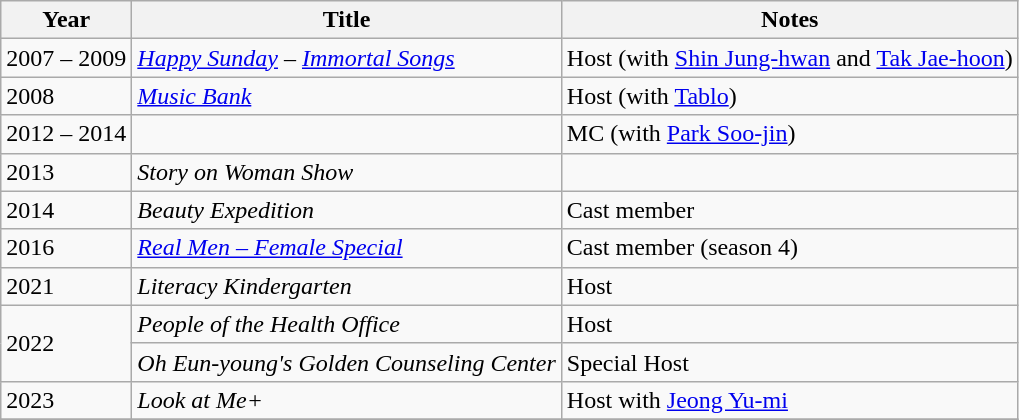<table class="wikitable">
<tr>
<th>Year</th>
<th>Title</th>
<th>Notes</th>
</tr>
<tr>
<td>2007 – 2009</td>
<td><em><a href='#'>Happy Sunday</a></em> – <em><a href='#'>Immortal Songs</a></em></td>
<td>Host (with <a href='#'>Shin Jung-hwan</a> and <a href='#'>Tak Jae-hoon</a>)</td>
</tr>
<tr>
<td>2008</td>
<td><em><a href='#'>Music Bank</a></em></td>
<td>Host (with <a href='#'>Tablo</a>)</td>
</tr>
<tr>
<td>2012 – 2014</td>
<td><em></em></td>
<td>MC (with <a href='#'>Park Soo-jin</a>)</td>
</tr>
<tr>
<td>2013</td>
<td><em>Story on Woman Show</em></td>
<td></td>
</tr>
<tr>
<td>2014</td>
<td><em>Beauty Expedition</em></td>
<td>Cast member</td>
</tr>
<tr>
<td>2016</td>
<td><em><a href='#'>Real Men – Female Special</a></em></td>
<td>Cast member (season 4)</td>
</tr>
<tr>
<td>2021</td>
<td><em>Literacy Kindergarten</em></td>
<td>Host</td>
</tr>
<tr>
<td rowspan=2>2022</td>
<td><em>People of the Health Office</em></td>
<td>Host</td>
</tr>
<tr>
<td><em>Oh Eun-young's Golden Counseling Center</em></td>
<td>Special Host</td>
</tr>
<tr>
<td>2023</td>
<td><em>Look at Me+</em></td>
<td>Host with <a href='#'>Jeong Yu-mi</a></td>
</tr>
<tr>
</tr>
</table>
